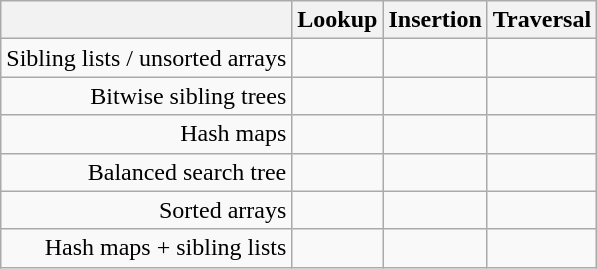<table class="wikitable">
<tr>
<th></th>
<th>Lookup</th>
<th>Insertion</th>
<th>Traversal</th>
</tr>
<tr>
<td style="text-align: right;">Sibling lists / unsorted arrays</td>
<td></td>
<td></td>
<td></td>
</tr>
<tr>
<td style="text-align: right;">Bitwise sibling trees</td>
<td></td>
<td></td>
<td></td>
</tr>
<tr>
<td style="text-align: right;">Hash maps</td>
<td></td>
<td></td>
<td></td>
</tr>
<tr>
<td style="text-align: right;">Balanced search tree</td>
<td></td>
<td></td>
<td></td>
</tr>
<tr>
<td style="text-align: right;">Sorted arrays</td>
<td></td>
<td></td>
<td></td>
</tr>
<tr>
<td style="text-align: right;">Hash maps + sibling lists</td>
<td></td>
<td></td>
<td></td>
</tr>
</table>
